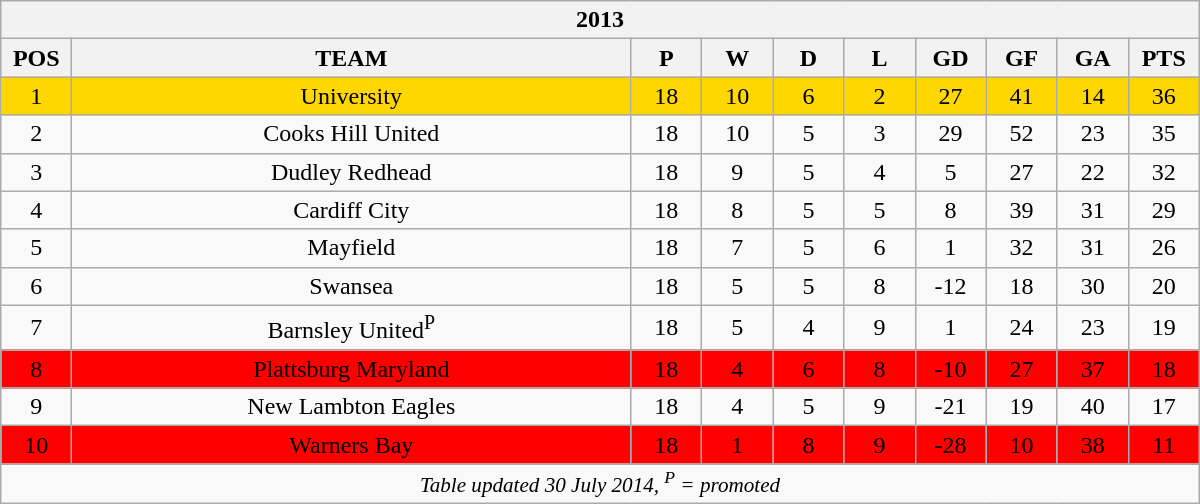<table class="wikitable collapsible collapsed" style="text-align:center; min-width:50em; margin: 1em auto 1em auto;">
<tr>
<th colspan=10>2013</th>
</tr>
<tr>
<th scope="col" width="40px">POS</th>
<th scope="col">TEAM</th>
<th scope="col" width="40px">P</th>
<th scope="col" width="40px">W</th>
<th scope="col" width="40px">D</th>
<th scope="col" width="40px">L</th>
<th scope="col" width="40px">GD</th>
<th scope="col" width="40px">GF</th>
<th scope="col" width="40px">GA</th>
<th scope="col" width="40px">PTS</th>
</tr>
<tr style="background: gold;">
<td>1</td>
<td>University</td>
<td>18</td>
<td>10</td>
<td>6</td>
<td>2</td>
<td>27</td>
<td>41</td>
<td>14</td>
<td>36</td>
</tr>
<tr>
<td>2</td>
<td>Cooks Hill United</td>
<td>18</td>
<td>10</td>
<td>5</td>
<td>3</td>
<td>29</td>
<td>52</td>
<td>23</td>
<td>35</td>
</tr>
<tr>
<td>3</td>
<td>Dudley Redhead</td>
<td>18</td>
<td>9</td>
<td>5</td>
<td>4</td>
<td>5</td>
<td>27</td>
<td>22</td>
<td>32</td>
</tr>
<tr>
<td>4</td>
<td>Cardiff City</td>
<td>18</td>
<td>8</td>
<td>5</td>
<td>5</td>
<td>8</td>
<td>39</td>
<td>31</td>
<td>29</td>
</tr>
<tr>
<td>5</td>
<td>Mayfield</td>
<td>18</td>
<td>7</td>
<td>5</td>
<td>6</td>
<td>1</td>
<td>32</td>
<td>31</td>
<td>26</td>
</tr>
<tr>
<td>6</td>
<td>Swansea</td>
<td>18</td>
<td>5</td>
<td>5</td>
<td>8</td>
<td>-12</td>
<td>18</td>
<td>30</td>
<td>20</td>
</tr>
<tr>
<td>7</td>
<td>Barnsley United<sup>P</sup></td>
<td>18</td>
<td>5</td>
<td>4</td>
<td>9</td>
<td>1</td>
<td>24</td>
<td>23</td>
<td>19</td>
</tr>
<tr style="background: red;">
<td>8</td>
<td>Plattsburg Maryland</td>
<td>18</td>
<td>4</td>
<td>6</td>
<td>8</td>
<td>-10</td>
<td>27</td>
<td>37</td>
<td>18</td>
</tr>
<tr>
<td>9</td>
<td>New Lambton Eagles</td>
<td>18</td>
<td>4</td>
<td>5</td>
<td>9</td>
<td>-21</td>
<td>19</td>
<td>40</td>
<td>17</td>
</tr>
<tr style="background: red;">
<td>10</td>
<td>Warners Bay</td>
<td>18</td>
<td>1</td>
<td>8</td>
<td>9</td>
<td>-28</td>
<td>10</td>
<td>38</td>
<td>11</td>
</tr>
<tr>
<td colspan=10 style="font-size:88%"><em>Table updated 30 July 2014, <sup>P</sup> = promoted</em></td>
</tr>
</table>
